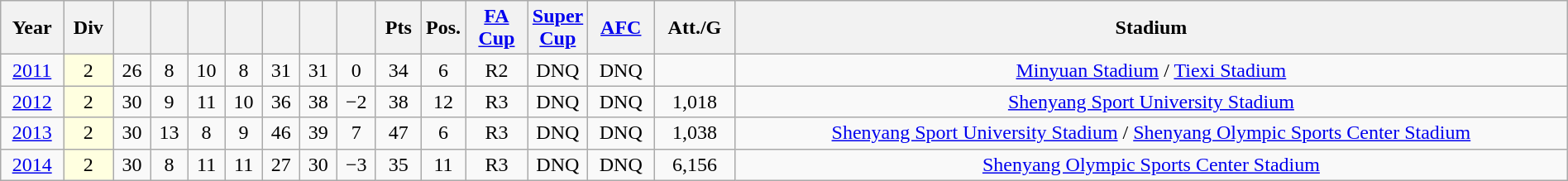<table class="wikitable sortable" width=100% style=text-align:Center>
<tr>
<th>Year</th>
<th>Div</th>
<th></th>
<th></th>
<th></th>
<th></th>
<th></th>
<th></th>
<th></th>
<th>Pts</th>
<th width=2%>Pos.</th>
<th width=4%><a href='#'>FA Cup</a></th>
<th width=2%><a href='#'>Super Cup</a></th>
<th><a href='#'>AFC</a></th>
<th>Att./G</th>
<th>Stadium</th>
</tr>
<tr>
<td><a href='#'>2011</a></td>
<td bgcolor=#FFFFE0>2</td>
<td>26</td>
<td>8</td>
<td>10</td>
<td>8</td>
<td>31</td>
<td>31</td>
<td>0</td>
<td>34</td>
<td>6</td>
<td>R2</td>
<td>DNQ</td>
<td>DNQ</td>
<td></td>
<td><a href='#'>Minyuan Stadium</a> / <a href='#'>Tiexi Stadium</a></td>
</tr>
<tr>
<td><a href='#'>2012</a></td>
<td bgcolor=#FFFFE0>2</td>
<td>30</td>
<td>9</td>
<td>11</td>
<td>10</td>
<td>36</td>
<td>38</td>
<td>−2</td>
<td>38</td>
<td>12</td>
<td>R3</td>
<td>DNQ</td>
<td>DNQ</td>
<td>1,018</td>
<td><a href='#'>Shenyang Sport University Stadium</a></td>
</tr>
<tr>
<td><a href='#'>2013</a></td>
<td bgcolor=#FFFFE0>2</td>
<td>30</td>
<td>13</td>
<td>8</td>
<td>9</td>
<td>46</td>
<td>39</td>
<td>7</td>
<td>47</td>
<td>6</td>
<td>R3</td>
<td>DNQ</td>
<td>DNQ</td>
<td>1,038</td>
<td><a href='#'>Shenyang Sport University Stadium</a> / <a href='#'>Shenyang Olympic Sports Center Stadium</a></td>
</tr>
<tr>
<td><a href='#'>2014</a></td>
<td bgcolor=#FFFFE0>2</td>
<td>30</td>
<td>8</td>
<td>11</td>
<td>11</td>
<td>27</td>
<td>30</td>
<td>−3</td>
<td>35</td>
<td>11</td>
<td>R3</td>
<td>DNQ</td>
<td>DNQ</td>
<td>6,156</td>
<td><a href='#'>Shenyang Olympic Sports Center Stadium</a></td>
</tr>
</table>
